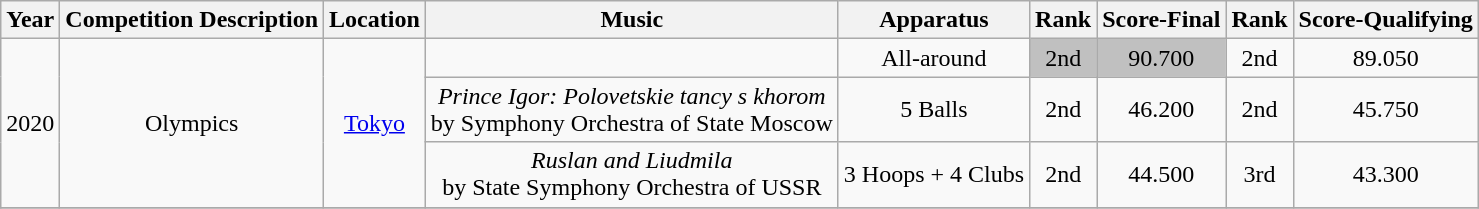<table class="wikitable" style="text-align:center">
<tr>
<th>Year</th>
<th>Competition Description</th>
<th>Location</th>
<th>Music</th>
<th>Apparatus</th>
<th>Rank</th>
<th>Score-Final</th>
<th>Rank</th>
<th>Score-Qualifying</th>
</tr>
<tr>
<td rowspan="3">2020</td>
<td rowspan="3">Olympics</td>
<td rowspan="3"><a href='#'>Tokyo</a></td>
<td></td>
<td>All-around</td>
<td bgcolor=silver>2nd</td>
<td bgcolor=silver>90.700</td>
<td>2nd</td>
<td>89.050</td>
</tr>
<tr>
<td><em>Prince Igor: Polovetskie tancy s khorom</em> <br> by Symphony Orchestra of State Moscow</td>
<td>5 Balls</td>
<td>2nd</td>
<td>46.200</td>
<td>2nd</td>
<td>45.750</td>
</tr>
<tr>
<td><em>Ruslan and Liudmila</em> <br> by State Symphony Orchestra of USSR</td>
<td>3 Hoops + 4 Clubs</td>
<td>2nd</td>
<td>44.500</td>
<td>3rd</td>
<td>43.300</td>
</tr>
<tr>
</tr>
</table>
